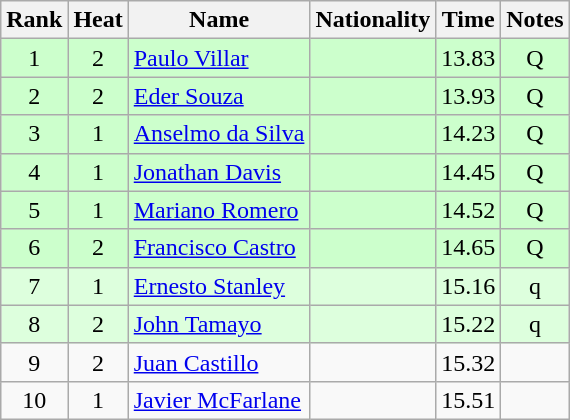<table class="wikitable sortable" style="text-align:center">
<tr>
<th>Rank</th>
<th>Heat</th>
<th>Name</th>
<th>Nationality</th>
<th>Time</th>
<th>Notes</th>
</tr>
<tr bgcolor=ccffcc>
<td>1</td>
<td>2</td>
<td align=left><a href='#'>Paulo Villar</a></td>
<td align=left></td>
<td>13.83</td>
<td>Q</td>
</tr>
<tr bgcolor=ccffcc>
<td>2</td>
<td>2</td>
<td align=left><a href='#'>Eder Souza</a></td>
<td align=left></td>
<td>13.93</td>
<td>Q</td>
</tr>
<tr bgcolor=ccffcc>
<td>3</td>
<td>1</td>
<td align=left><a href='#'>Anselmo da Silva</a></td>
<td align=left></td>
<td>14.23</td>
<td>Q</td>
</tr>
<tr bgcolor=ccffcc>
<td>4</td>
<td>1</td>
<td align=left><a href='#'>Jonathan Davis</a></td>
<td align=left></td>
<td>14.45</td>
<td>Q</td>
</tr>
<tr bgcolor=ccffcc>
<td>5</td>
<td>1</td>
<td align=left><a href='#'>Mariano Romero</a></td>
<td align=left></td>
<td>14.52</td>
<td>Q</td>
</tr>
<tr bgcolor=ccffcc>
<td>6</td>
<td>2</td>
<td align=left><a href='#'>Francisco Castro</a></td>
<td align=left></td>
<td>14.65</td>
<td>Q</td>
</tr>
<tr bgcolor=ddffdd>
<td>7</td>
<td>1</td>
<td align=left><a href='#'>Ernesto Stanley</a></td>
<td align=left></td>
<td>15.16</td>
<td>q</td>
</tr>
<tr bgcolor=ddffdd>
<td>8</td>
<td>2</td>
<td align=left><a href='#'>John Tamayo</a></td>
<td align=left></td>
<td>15.22</td>
<td>q</td>
</tr>
<tr>
<td>9</td>
<td>2</td>
<td align=left><a href='#'>Juan Castillo</a></td>
<td align=left></td>
<td>15.32</td>
<td></td>
</tr>
<tr>
<td>10</td>
<td>1</td>
<td align=left><a href='#'>Javier McFarlane</a></td>
<td align=left></td>
<td>15.51</td>
<td></td>
</tr>
</table>
